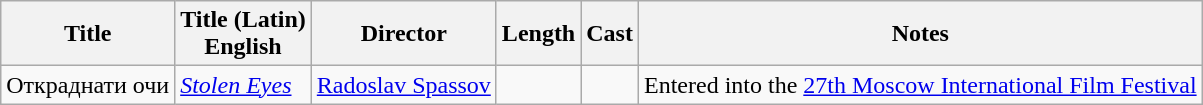<table class="wikitable">
<tr>
<th>Title</th>
<th>Title (Latin)<br>English</th>
<th>Director</th>
<th>Length</th>
<th>Cast</th>
<th>Notes</th>
</tr>
<tr>
<td>Откраднати очи</td>
<td><em><a href='#'>Stolen Eyes</a></em></td>
<td><a href='#'>Radoslav Spassov</a></td>
<td></td>
<td></td>
<td>Entered into the <a href='#'>27th Moscow International Film Festival</a></td>
</tr>
</table>
